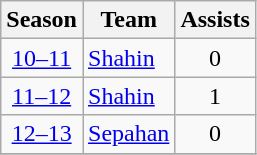<table class="wikitable" style="text-align: center;">
<tr>
<th>Season</th>
<th>Team</th>
<th>Assists</th>
</tr>
<tr>
<td><a href='#'>10–11</a></td>
<td align="left"><a href='#'>Shahin</a></td>
<td>0</td>
</tr>
<tr>
<td><a href='#'>11–12</a></td>
<td align="left"><a href='#'>Shahin</a></td>
<td>1</td>
</tr>
<tr>
<td><a href='#'>12–13</a></td>
<td align="left"><a href='#'>Sepahan</a></td>
<td>0</td>
</tr>
<tr>
</tr>
</table>
